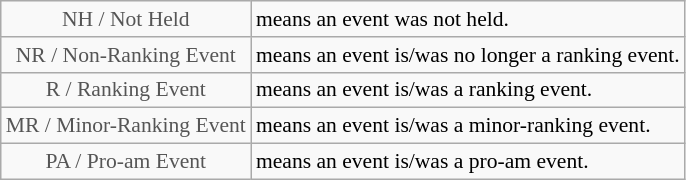<table class="wikitable" style="font-size:90%">
<tr>
<td style="text-align:center; color:#555555;" colspan="4">NH / Not Held</td>
<td>means an event was not held.</td>
</tr>
<tr>
<td style="text-align:center; color:#555555;" colspan="4">NR / Non-Ranking Event</td>
<td>means an event is/was no longer a ranking event.</td>
</tr>
<tr>
<td style="text-align:center; color:#555555;" colspan="4">R / Ranking Event</td>
<td>means an event is/was a ranking event.</td>
</tr>
<tr>
<td style="text-align:center; color:#555555;" colspan="4">MR / Minor-Ranking Event</td>
<td>means an event is/was a minor-ranking event.</td>
</tr>
<tr>
<td style="text-align:center; color:#555555;" colspan="4">PA / Pro-am Event</td>
<td>means an event is/was a pro-am event.</td>
</tr>
</table>
